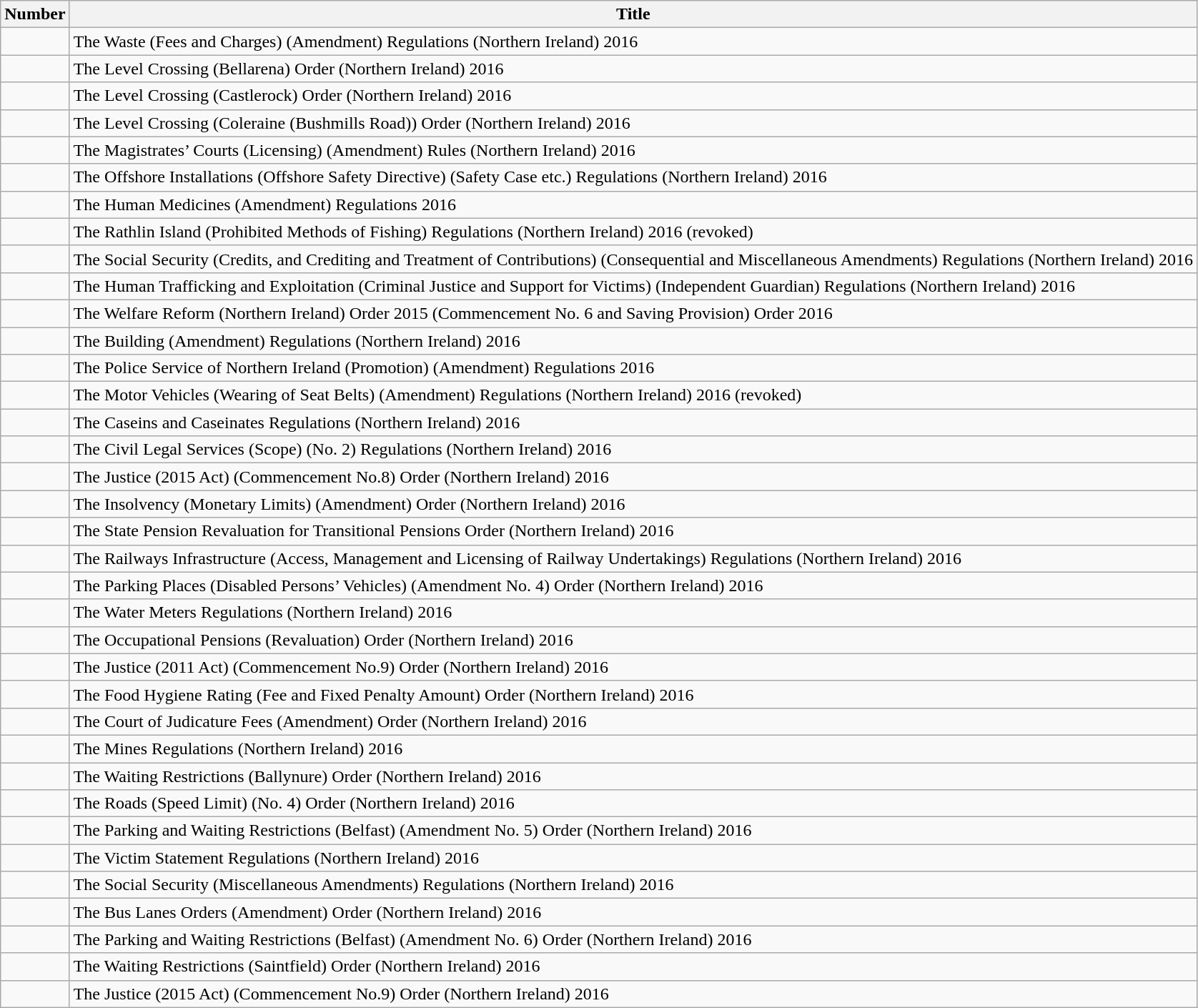<table class="wikitable collapsible">
<tr>
<th>Number</th>
<th>Title</th>
</tr>
<tr>
<td></td>
<td>The Waste (Fees and Charges) (Amendment) Regulations (Northern Ireland) 2016</td>
</tr>
<tr>
<td></td>
<td>The Level Crossing (Bellarena) Order (Northern Ireland) 2016</td>
</tr>
<tr>
<td></td>
<td>The Level Crossing (Castlerock) Order (Northern Ireland) 2016</td>
</tr>
<tr>
<td></td>
<td>The Level Crossing (Coleraine (Bushmills Road)) Order (Northern Ireland) 2016</td>
</tr>
<tr>
<td></td>
<td>The Magistrates’ Courts (Licensing) (Amendment) Rules (Northern Ireland) 2016</td>
</tr>
<tr>
<td></td>
<td>The Offshore Installations (Offshore Safety Directive) (Safety Case etc.) Regulations (Northern Ireland) 2016</td>
</tr>
<tr>
<td></td>
<td>The Human Medicines (Amendment) Regulations 2016</td>
</tr>
<tr>
<td></td>
<td>The Rathlin Island (Prohibited Methods of Fishing) Regulations (Northern Ireland) 2016 (revoked)</td>
</tr>
<tr>
<td></td>
<td>The Social Security (Credits, and Crediting and Treatment of Contributions) (Consequential and Miscellaneous Amendments) Regulations (Northern Ireland) 2016</td>
</tr>
<tr>
<td></td>
<td>The Human Trafficking and Exploitation (Criminal Justice and Support for Victims) (Independent Guardian) Regulations (Northern Ireland) 2016</td>
</tr>
<tr>
<td></td>
<td>The Welfare Reform (Northern Ireland) Order 2015 (Commencement No. 6 and Saving Provision) Order 2016</td>
</tr>
<tr>
<td></td>
<td>The Building (Amendment) Regulations (Northern Ireland) 2016</td>
</tr>
<tr>
<td></td>
<td>The Police Service of Northern Ireland (Promotion) (Amendment) Regulations 2016</td>
</tr>
<tr>
<td></td>
<td>The Motor Vehicles (Wearing of Seat Belts) (Amendment) Regulations (Northern Ireland) 2016 (revoked)</td>
</tr>
<tr>
<td></td>
<td>The Caseins and Caseinates Regulations (Northern Ireland) 2016</td>
</tr>
<tr>
<td></td>
<td>The Civil Legal Services (Scope) (No. 2) Regulations (Northern Ireland) 2016</td>
</tr>
<tr>
<td></td>
<td>The Justice (2015 Act) (Commencement No.8) Order (Northern Ireland) 2016</td>
</tr>
<tr>
<td></td>
<td>The Insolvency (Monetary Limits) (Amendment) Order (Northern Ireland) 2016</td>
</tr>
<tr>
<td></td>
<td>The State Pension Revaluation for Transitional Pensions Order (Northern Ireland) 2016</td>
</tr>
<tr>
<td></td>
<td>The Railways Infrastructure (Access, Management and Licensing of Railway Undertakings) Regulations (Northern Ireland) 2016</td>
</tr>
<tr>
<td></td>
<td>The Parking Places (Disabled Persons’ Vehicles) (Amendment No. 4) Order (Northern Ireland) 2016</td>
</tr>
<tr>
<td></td>
<td>The Water Meters Regulations (Northern Ireland) 2016</td>
</tr>
<tr>
<td></td>
<td>The Occupational Pensions (Revaluation) Order (Northern Ireland) 2016</td>
</tr>
<tr>
<td></td>
<td>The Justice (2011 Act) (Commencement No.9) Order (Northern Ireland) 2016</td>
</tr>
<tr>
<td></td>
<td>The Food Hygiene Rating (Fee and Fixed Penalty Amount) Order (Northern Ireland) 2016</td>
</tr>
<tr>
<td></td>
<td>The Court of Judicature Fees (Amendment) Order (Northern Ireland) 2016</td>
</tr>
<tr>
<td></td>
<td>The Mines Regulations (Northern Ireland) 2016</td>
</tr>
<tr>
<td></td>
<td>The Waiting Restrictions (Ballynure) Order (Northern Ireland) 2016</td>
</tr>
<tr>
<td></td>
<td>The Roads (Speed Limit) (No. 4) Order (Northern Ireland) 2016</td>
</tr>
<tr>
<td></td>
<td>The Parking and Waiting Restrictions (Belfast) (Amendment No. 5) Order (Northern Ireland) 2016</td>
</tr>
<tr>
<td></td>
<td>The Victim Statement Regulations (Northern Ireland) 2016</td>
</tr>
<tr>
<td></td>
<td>The Social Security (Miscellaneous Amendments) Regulations (Northern Ireland) 2016</td>
</tr>
<tr>
<td></td>
<td>The Bus Lanes Orders (Amendment) Order (Northern Ireland) 2016</td>
</tr>
<tr>
<td></td>
<td>The Parking and Waiting Restrictions (Belfast) (Amendment No. 6) Order (Northern Ireland) 2016</td>
</tr>
<tr>
<td></td>
<td>The Waiting Restrictions (Saintfield) Order (Northern Ireland) 2016</td>
</tr>
<tr>
<td></td>
<td>The Justice (2015 Act) (Commencement No.9) Order (Northern Ireland) 2016</td>
</tr>
</table>
